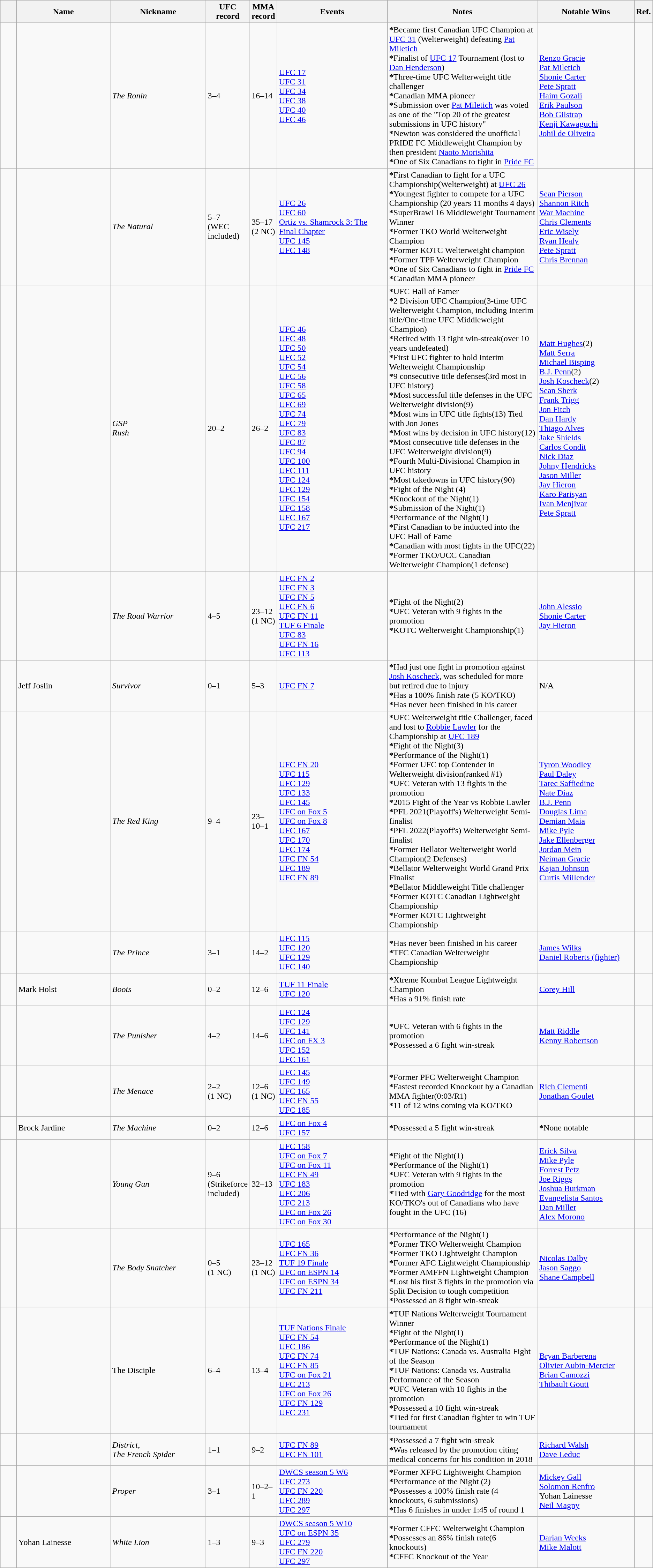<table class="wikitable sortable" style=" style="width:80%; text-align:center">
<tr>
<th width=3%></th>
<th style="width:17%;">Name</th>
<th style="width:17%;">Nickname</th>
<th data-sort-type="number">UFC record</th>
<th data-sort-type="number">MMA record</th>
<th style="width:20%;">Events</th>
<th style="width:25%;">Notes</th>
<th style="width:17%;">Notable Wins</th>
<th style="width:3%;">Ref.</th>
</tr>
<tr>
<td></td>
<td></td>
<td><em>The Ronin</em></td>
<td>3–4</td>
<td>16–14</td>
<td><a href='#'>UFC 17</a><br> <a href='#'>UFC 31</a><br> <a href='#'>UFC 34</a><br> <a href='#'>UFC 38</a><br> <a href='#'>UFC 40</a><br> <a href='#'>UFC 46</a></td>
<td><strong>*</strong>Became first Canadian UFC Champion at <a href='#'>UFC 31</a> (Welterweight) defeating <a href='#'>Pat Miletich</a><br> <strong>*</strong>Finalist of <a href='#'>UFC 17</a> Tournament (lost to <a href='#'>Dan Henderson</a>)<br> <strong>*</strong>Three-time UFC Welterweight title challenger<br> <strong>*</strong>Canadian MMA pioneer<br> <strong>*</strong>Submission over <a href='#'>Pat Miletich</a> was voted as one of the "Top 20 of the greatest submissions in UFC history"<br> <strong>*</strong>Newton was considered the unofficial PRIDE FC Middleweight Champion by then president <a href='#'>Naoto Morishita</a><br> <strong>*</strong>One of Six Canadians to fight in <a href='#'>Pride FC</a><br></td>
<td><a href='#'>Renzo Gracie</a><br> <a href='#'>Pat Miletich</a><br> <a href='#'>Shonie Carter</a><br> <a href='#'>Pete Spratt</a><br> <a href='#'>Haim Gozali</a><br> <a href='#'>Erik Paulson</a><br> <a href='#'>Bob Gilstrap</a><br> <a href='#'>Kenji Kawaguchi</a><br> <a href='#'>Johil de Oliveira</a></td>
<td></td>
</tr>
<tr>
<td></td>
<td></td>
<td><em>The Natural</em></td>
<td>5–7<br> (WEC included)</td>
<td>35–17<br> (2 NC)</td>
<td><a href='#'>UFC 26</a><br> <a href='#'>UFC 60</a><br> <a href='#'>Ortiz vs. Shamrock 3: The Final Chapter</a><br> <a href='#'>UFC 145</a><br> <a href='#'>UFC 148</a></td>
<td><strong>*</strong>First Canadian to fight for a UFC Championship(Welterweight) at <a href='#'>UFC 26</a><br> <strong>*</strong>Youngest fighter to compete for a UFC Championship (20 years 11 months 4 days)<br> <strong>*</strong>SuperBrawl 16 Middleweight Tournament Winner<br> <strong>*</strong>Former TKO World Welterweight Champion<br> <strong>*</strong>Former KOTC Welterweight champion<br> <strong>*</strong>Former TPF Welterweight Champion<br> <strong>*</strong>One of Six Canadians to fight in <a href='#'>Pride FC</a><br> <strong>*</strong>Canadian MMA pioneer</td>
<td><a href='#'>Sean Pierson</a><br> <a href='#'>Shannon Ritch</a><br> <a href='#'>War Machine</a><br> <a href='#'>Chris Clements</a><br> <a href='#'>Eric Wisely</a><br> <a href='#'>Ryan Healy</a><br> <a href='#'>Pete Spratt</a><br> <a href='#'>Chris Brennan</a></td>
<td></td>
</tr>
<tr>
<td></td>
<td></td>
<td><em>GSP</em><br> <em>Rush</em></td>
<td>20–2</td>
<td>26–2</td>
<td><a href='#'>UFC 46</a><br> <a href='#'>UFC 48</a><br> <a href='#'>UFC 50</a><br> <a href='#'>UFC 52</a><br> <a href='#'>UFC 54</a><br> <a href='#'>UFC 56</a><br> <a href='#'>UFC 58</a><br> <a href='#'>UFC 65</a><br> <a href='#'>UFC 69</a><br> <a href='#'>UFC 74</a><br> <a href='#'>UFC 79</a><br> <a href='#'>UFC 83</a><br> <a href='#'>UFC 87</a><br> <a href='#'>UFC 94</a><br> <a href='#'>UFC 100</a><br> <a href='#'>UFC 111</a><br> <a href='#'>UFC 124</a><br> <a href='#'>UFC 129</a><br> <a href='#'>UFC 154</a><br> <a href='#'>UFC 158</a><br> <a href='#'>UFC 167</a><br> <a href='#'>UFC 217</a></td>
<td><strong>*</strong>UFC Hall of Famer<br> <strong>*</strong>2 Division UFC Champion(3-time UFC Welterweight Champion, including Interim title/One-time UFC Middleweight Champion)<br> <strong>*</strong>Retired with 13 fight win-streak(over 10 years undefeated)<br> <strong>*</strong>First UFC fighter to hold Interim Welterweight Championship<br> <strong>*</strong>9 consecutive title defenses(3rd most in UFC history)<br> <strong>*</strong>Most successful title defenses in the UFC Welterweight division(9)<br> <strong>*</strong>Most wins in UFC title fights(13) Tied with Jon Jones<br> <strong>*</strong>Most wins by decision in UFC history(12)<br> <strong>*</strong>Most consecutive title defenses in the UFC Welterweight division(9)<br> <strong>*</strong>Fourth Multi-Divisional Champion in UFC history<br> <strong>*</strong>Most takedowns in UFC history(90)<br> <strong>*</strong>Fight of the Night (4)<br> <strong>*</strong>Knockout of the Night(1)<br> <strong>*</strong>Submission of the Night(1)<br> <strong>*</strong>Performance of the Night(1)<br> <strong>*</strong>First Canadian to be inducted into the UFC Hall of Fame<br> <strong>*</strong>Canadian with most fights in the UFC(22)<br> <strong>*</strong>Former TKO/UCC Canadian Welterweight Champion(1 defense)</td>
<td><a href='#'>Matt Hughes</a>(2)<br> <a href='#'>Matt Serra</a><br> <a href='#'>Michael Bisping</a><br> <a href='#'>B.J. Penn</a>(2)<br> <a href='#'>Josh Koscheck</a>(2)<br> <a href='#'>Sean Sherk</a><br> <a href='#'>Frank Trigg</a><br> <a href='#'>Jon Fitch</a><br> <a href='#'>Dan Hardy</a><br> <a href='#'>Thiago Alves</a><br> <a href='#'>Jake Shields</a><br> <a href='#'>Carlos Condit</a><br> <a href='#'>Nick Diaz</a><br> <a href='#'>Johny Hendricks</a><br> <a href='#'>Jason Miller</a><br> <a href='#'>Jay Hieron</a><br> <a href='#'>Karo Parisyan</a><br><a href='#'>Ivan Menjivar</a><br> <a href='#'>Pete Spratt</a></td>
<td></td>
</tr>
<tr>
<td></td>
<td></td>
<td><em>The Road Warrior</em></td>
<td>4–5</td>
<td>23–12<br> (1 NC)</td>
<td><a href='#'>UFC FN 2</a><br> <a href='#'>UFC FN 3</a><br> <a href='#'>UFC FN 5</a><br> <a href='#'>UFC FN 6</a><br> <a href='#'>UFC FN 11</a><br> <a href='#'>TUF 6 Finale</a><br> <a href='#'>UFC 83</a><br> <a href='#'>UFC FN 16</a><br> <a href='#'>UFC 113</a></td>
<td><strong>*</strong>Fight of the Night(2)<br><strong>*</strong>UFC Veteran with 9 fights in the promotion<br> <strong>*</strong>KOTC Welterweight Championship(1)</td>
<td><a href='#'>John Alessio</a><br> <a href='#'>Shonie Carter</a><br> <a href='#'>Jay Hieron</a></td>
<td></td>
</tr>
<tr>
<td></td>
<td>Jeff Joslin</td>
<td><em>Survivor</em></td>
<td>0–1</td>
<td>5–3</td>
<td><a href='#'>UFC FN 7</a></td>
<td><strong>*</strong>Had just one fight in promotion against <a href='#'>Josh Koscheck</a>, was scheduled for more but retired due to injury<br> <strong>*</strong>Has a 100% finish rate (5 KO/TKO)<br> <strong>*</strong>Has never been finished in his career</td>
<td>N/A</td>
<td></td>
</tr>
<tr>
<td></td>
<td></td>
<td><em>The Red King</em></td>
<td>9–4</td>
<td>23–10–1</td>
<td><a href='#'>UFC FN 20</a><br> <a href='#'>UFC 115</a><br> <a href='#'>UFC 129</a><br> <a href='#'>UFC 133</a><br> <a href='#'>UFC 145</a><br> <a href='#'>UFC on Fox 5</a><br> <a href='#'>UFC on Fox 8</a><br> <a href='#'>UFC 167</a><br> <a href='#'>UFC 170</a><br> <a href='#'>UFC 174</a><br> <a href='#'>UFC FN 54</a><br> <a href='#'>UFC 189</a><br> <a href='#'>UFC FN 89</a></td>
<td><strong>*</strong>UFC Welterweight title Challenger, faced and lost to <a href='#'>Robbie Lawler</a> for the Championship at <a href='#'>UFC 189</a><br>  <strong>*</strong>Fight of the Night(3)<br> <strong>*</strong>Performance of the Night(1)<br> <strong>*</strong>Former UFC top Contender in Welterweight division(ranked #1)<br> <strong>*</strong>UFC Veteran with 13 fights in the promotion<br> <strong>*</strong>2015 Fight of the Year vs Robbie Lawler<br> <strong>*</strong>PFL 2021(Playoff's) Welterweight Semi-finalist<br> <strong>*</strong>PFL 2022(Playoff's) Welterweight Semi-finalist<br> <strong>*</strong>Former Bellator Welterweight World Champion(2 Defenses)<br> <strong>*</strong>Bellator Welterweight World Grand Prix Finalist<br> <strong>*</strong>Bellator Middleweight Title challenger<br> <strong>*</strong>Former KOTC Canadian Lightweight Championship<br> <strong>*</strong>Former KOTC Lightweight Championship</td>
<td><a href='#'>Tyron Woodley</a><br> <a href='#'>Paul Daley</a><br> <a href='#'>Tarec Saffiedine</a><br> <a href='#'>Nate Diaz</a><br> <a href='#'>B.J. Penn</a><br> <a href='#'>Douglas Lima</a><br> <a href='#'>Demian Maia</a><br> <a href='#'>Mike Pyle</a><br> <a href='#'>Jake Ellenberger</a><br> <a href='#'>Jordan Mein</a><br> <a href='#'>Neiman Gracie</a><br> <a href='#'>Kajan Johnson</a><br> <a href='#'>Curtis Millender</a></td>
<td></td>
</tr>
<tr>
<td></td>
<td></td>
<td><em>The Prince</em></td>
<td>3–1</td>
<td>14–2</td>
<td><a href='#'>UFC 115</a><br> <a href='#'>UFC 120</a><br> <a href='#'>UFC 129</a><br> <a href='#'>UFC 140</a></td>
<td><strong>*</strong>Has never been finished in his career<br> <strong>*</strong>TFC Canadian Welterweight Championship</td>
<td><a href='#'>James Wilks</a><br> <a href='#'>Daniel Roberts (fighter)</a></td>
<td></td>
</tr>
<tr>
<td></td>
<td>Mark Holst</td>
<td><em>Boots</em></td>
<td>0–2</td>
<td>12–6</td>
<td><a href='#'>TUF 11 Finale</a><br> <a href='#'>UFC 120</a></td>
<td><strong>*</strong>Xtreme Kombat League Lightweight Champion<br> <strong>*</strong>Has a 91% finish rate</td>
<td><a href='#'>Corey Hill</a></td>
<td></td>
</tr>
<tr>
<td></td>
<td></td>
<td><em>The Punisher</em></td>
<td>4–2</td>
<td>14–6</td>
<td><a href='#'>UFC 124</a><br> <a href='#'>UFC 129</a><br> <a href='#'>UFC 141</a><br> <a href='#'>UFC on FX 3</a><br> <a href='#'>UFC 152</a><br> <a href='#'>UFC 161</a></td>
<td><strong>*</strong>UFC Veteran with 6 fights in the promotion<br> <strong>*</strong>Possessed a 6 fight win-streak</td>
<td><a href='#'>Matt Riddle</a><br> <a href='#'>Kenny Robertson</a></td>
<td></td>
</tr>
<tr>
<td></td>
<td></td>
<td><em>The Menace</em></td>
<td>2–2<br> (1 NC)</td>
<td>12–6<br> (1 NC)</td>
<td><a href='#'>UFC 145</a><br> <a href='#'>UFC 149</a><br> <a href='#'>UFC 165</a><br> <a href='#'>UFC FN 55</a><br> <a href='#'>UFC 185</a></td>
<td><strong>*</strong>Former PFC Welterweight Champion<br> <strong>*</strong>Fastest recorded Knockout by a Canadian MMA fighter(0:03/R1)<br> <strong>*</strong>11 of 12 wins coming via KO/TKO</td>
<td><a href='#'>Rich Clementi</a><br> <a href='#'>Jonathan Goulet</a></td>
<td></td>
</tr>
<tr>
<td></td>
<td>Brock Jardine</td>
<td><em>The Machine</em></td>
<td>0–2</td>
<td>12–6</td>
<td><a href='#'>UFC on Fox 4</a><br> <a href='#'>UFC 157</a></td>
<td><strong>*</strong>Possessed a 5 fight win-streak</td>
<td><strong>*</strong>None notable</td>
<td></td>
</tr>
<tr>
<td></td>
<td></td>
<td><em>Young Gun</em></td>
<td>9–6<br>(Strikeforce included)</td>
<td>32–13</td>
<td><a href='#'>UFC 158</a><br> <a href='#'>UFC on Fox 7</a><br> <a href='#'>UFC on Fox 11</a><br><a href='#'>UFC FN 49</a><br> <a href='#'>UFC 183</a><br> <a href='#'>UFC 206</a><br> <a href='#'>UFC 213</a><br> <a href='#'>UFC on Fox 26</a><br> <a href='#'>UFC on Fox 30</a></td>
<td><strong>*</strong>Fight of the Night(1)<br> <strong>*</strong>Performance of the Night(1)<br> <strong>*</strong>UFC Veteran with 9 fights in the promotion<br> <strong>*</strong>Tied with <a href='#'>Gary Goodridge</a> for the most KO/TKO's out of Canadians who have fought in the UFC (16)</td>
<td><a href='#'>Erick Silva</a><br> <a href='#'>Mike Pyle</a><br> <a href='#'>Forrest Petz</a><br> <a href='#'>Joe Riggs</a><br> <a href='#'>Joshua Burkman</a><br> <a href='#'>Evangelista Santos</a><br> <a href='#'>Dan Miller</a><br> <a href='#'>Alex Morono</a></td>
<td></td>
</tr>
<tr>
<td></td>
<td></td>
<td><em>The Body Snatcher</em></td>
<td>0–5<br> (1 NC)</td>
<td>23–12<br> (1 NC)</td>
<td><a href='#'>UFC 165</a><br> <a href='#'>UFC FN 36</a><br> <a href='#'>TUF 19 Finale</a><br> <a href='#'>UFC on ESPN 14</a><br> <a href='#'>UFC on ESPN 34</a><br> <a href='#'>UFC FN 211</a></td>
<td><strong>*</strong>Performance of the Night(1)<br> <strong>*</strong>Former TKO Welterweight Champion<br> <strong>*</strong>Former TKO Lightweight Champion<br> <strong>*</strong>Former AFC Lightweight Championship<br> <strong>*</strong>Former AMFFN Lightweight Champion<br> <strong>*</strong>Lost his first 3 fights in the promotion via Split Decision to tough competition<br> <strong>*</strong>Possessed an 8 fight win-streak</td>
<td><a href='#'>Nicolas Dalby</a><br> <a href='#'>Jason Saggo</a><br> <a href='#'>Shane Campbell</a></td>
<td></td>
</tr>
<tr>
<td></td>
<td></td>
<td>The Disciple</td>
<td>6–4</td>
<td>13–4</td>
<td><a href='#'>TUF Nations Finale</a><br> <a href='#'>UFC FN 54</a><br> <a href='#'>UFC 186</a><br> <a href='#'>UFC FN 74</a><br> <a href='#'>UFC FN 85</a><br> <a href='#'>UFC on Fox 21</a><br> <a href='#'>UFC 213</a><br> <a href='#'>UFC on Fox 26</a><br> <a href='#'>UFC FN 129</a><br> <a href='#'>UFC 231</a></td>
<td><strong>*</strong>TUF Nations Welterweight Tournament Winner<br> <strong>*</strong>Fight of the Night(1)<br> <strong>*</strong>Performance of the Night(1)<br> <strong>*</strong>TUF Nations: Canada vs. Australia Fight of the Season<br> <strong>*</strong>TUF Nations: Canada vs. Australia Performance of the Season<br> <strong>*</strong>UFC Veteran with 10 fights in the promotion<br> <strong>*</strong>Possessed a 10 fight win-streak<br> <strong>*</strong>Tied for first Canadian fighter to win TUF tournament</td>
<td><a href='#'>Bryan Barberena</a><br> <a href='#'>Olivier Aubin-Mercier</a><br> <a href='#'>Brian Camozzi</a><br> <a href='#'>Thibault Gouti</a></td>
<td></td>
</tr>
<tr>
<td></td>
<td></td>
<td><em>District</em>,<br> <em>The French Spider</em></td>
<td>1–1</td>
<td>9–2</td>
<td><a href='#'>UFC FN 89</a><br> <a href='#'>UFC FN 101</a></td>
<td><strong>*</strong>Possessed a 7 fight win-streak<br> <strong>*</strong>Was released by the promotion citing medical concerns for his condition in 2018</td>
<td><a href='#'>Richard Walsh</a><br> <a href='#'>Dave Leduc</a></td>
<td></td>
</tr>
<tr>
<td></td>
<td><strong></strong></td>
<td><em>Proper</em></td>
<td>3–1</td>
<td>10–2–1</td>
<td><a href='#'>DWCS season 5 W6</a><br> <a href='#'>UFC 273</a><br> <a href='#'>UFC FN 220</a><br> <a href='#'>UFC 289</a><br> <a href='#'>UFC 297</a></td>
<td><strong>*</strong>Former XFFC Lightweight Champion<br> <strong>*</strong>Performance of the Night (2)<br> <strong>*</strong>Possesses a 100% finish rate (4 knockouts, 6 submissions)<br> <strong>*</strong>Has 6 finishes in under 1:45 of round 1</td>
<td><a href='#'>Mickey Gall</a><br><a href='#'>Solomon Renfro</a><br> Yohan Lainesse<br> <a href='#'>Neil Magny</a></td>
<td></td>
</tr>
<tr>
<td></td>
<td>Yohan Lainesse</td>
<td><em>White Lion</em></td>
<td>1–3</td>
<td>9–3</td>
<td><a href='#'>DWCS season 5 W10</a><br> <a href='#'>UFC on ESPN 35</a><br> <a href='#'>UFC 279</a><br> <a href='#'>UFC FN 220</a><br> <a href='#'>UFC 297</a></td>
<td><strong>*</strong>Former CFFC Welterweight Champion<br> <strong>*</strong>Possesses an 86% finish rate(6 knockouts)<br> <strong>*</strong>CFFC Knockout of the Year</td>
<td><a href='#'>Darian Weeks</a><br> <a href='#'>Mike Malott</a></td>
<td></td>
</tr>
</table>
